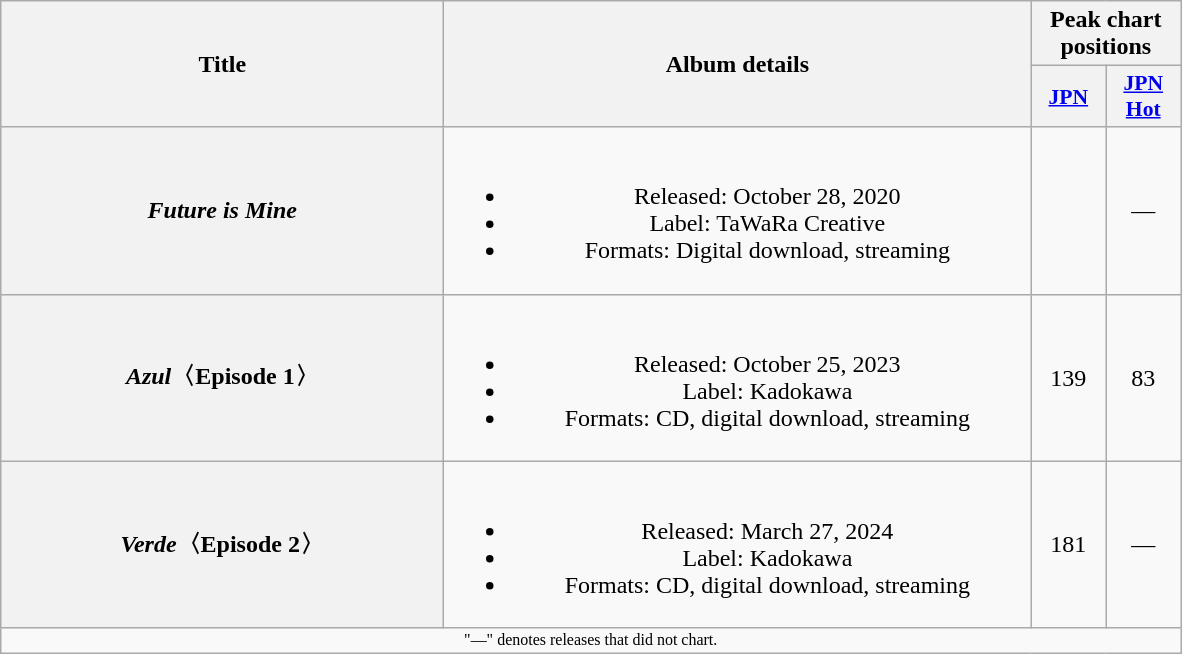<table class="wikitable plainrowheaders" style="text-align:center;">
<tr>
<th scope="col" rowspan="2" style="width:18em;">Title</th>
<th scope="col" rowspan="2" style="width:24em;">Album details</th>
<th scope="col" colspan="2">Peak chart positions</th>
</tr>
<tr>
<th scope="col" style="width:3em;font-size:90%;"><a href='#'>JPN</a><br></th>
<th scope="col" style="width:3em;font-size:90%;"><a href='#'>JPN<br>Hot</a><br></th>
</tr>
<tr>
<th scope="row"><em>Future is Mine</em></th>
<td><br><ul><li>Released: October 28, 2020</li><li>Label: TaWaRa Creative</li><li>Formats: Digital download, streaming</li></ul></td>
<td></td>
<td>—</td>
</tr>
<tr>
<th scope="row"><em>Azul</em>〈Episode 1〉</th>
<td><br><ul><li>Released: October 25, 2023</li><li>Label: Kadokawa</li><li>Formats: CD, digital download, streaming</li></ul></td>
<td>139</td>
<td>83</td>
</tr>
<tr>
<th scope="row"><em>Verde</em>〈Episode 2〉</th>
<td><br><ul><li>Released: March 27, 2024</li><li>Label: Kadokawa</li><li>Formats: CD, digital download, streaming</li></ul></td>
<td>181</td>
<td>—</td>
</tr>
<tr>
<td colspan="6" style="font-size: 8pt">"—" denotes releases that did not chart.</td>
</tr>
</table>
